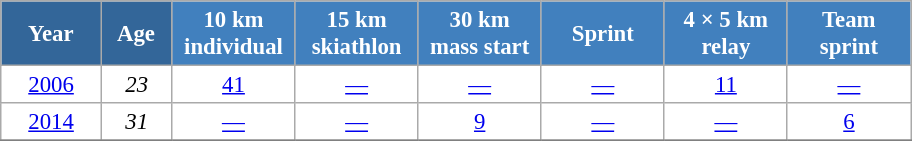<table class="wikitable" style="font-size:95%; text-align:center; border:grey solid 1px; border-collapse:collapse; background:#ffffff;">
<tr>
<th style="background-color:#369; color:white; width:60px;"> Year </th>
<th style="background-color:#369; color:white; width:40px;"> Age </th>
<th style="background-color:#4180be; color:white; width:75px;"> 10 km <br> individual </th>
<th style="background-color:#4180be; color:white; width:75px;"> 15 km <br> skiathlon </th>
<th style="background-color:#4180be; color:white; width:75px;"> 30 km <br> mass start </th>
<th style="background-color:#4180be; color:white; width:75px;"> Sprint </th>
<th style="background-color:#4180be; color:white; width:75px;"> 4 × 5 km <br> relay </th>
<th style="background-color:#4180be; color:white; width:75px;"> Team <br> sprint </th>
</tr>
<tr>
<td><a href='#'>2006</a></td>
<td><em>23</em></td>
<td><a href='#'>41</a></td>
<td><a href='#'>—</a></td>
<td><a href='#'>—</a></td>
<td><a href='#'>—</a></td>
<td><a href='#'>11</a></td>
<td><a href='#'>—</a></td>
</tr>
<tr>
<td><a href='#'>2014</a></td>
<td><em>31</em></td>
<td><a href='#'>—</a></td>
<td><a href='#'>—</a></td>
<td><a href='#'>9</a></td>
<td><a href='#'>—</a></td>
<td><a href='#'>—</a></td>
<td><a href='#'>6</a></td>
</tr>
<tr>
</tr>
</table>
